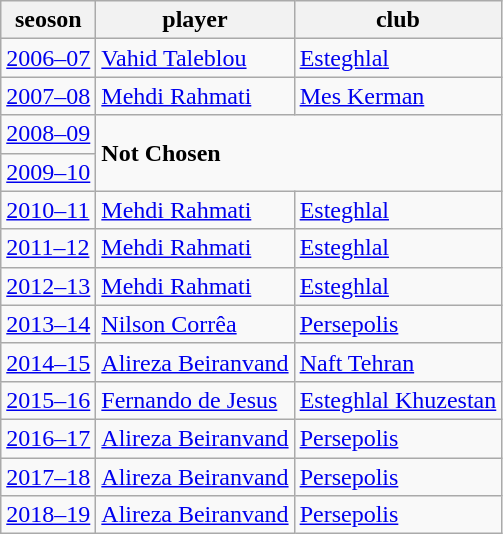<table class="wikitable">
<tr>
<th>seoson</th>
<th>player</th>
<th>club</th>
</tr>
<tr>
<td><a href='#'>2006–07</a></td>
<td> <a href='#'>Vahid Taleblou</a></td>
<td><a href='#'>Esteghlal</a></td>
</tr>
<tr>
<td><a href='#'>2007–08</a></td>
<td> <a href='#'>Mehdi Rahmati</a></td>
<td><a href='#'>Mes Kerman</a></td>
</tr>
<tr>
<td><a href='#'>2008–09</a></td>
<td colspan="2" rowspan="2"><strong>Not Chosen</strong></td>
</tr>
<tr>
<td><a href='#'>2009–10</a></td>
</tr>
<tr>
<td><a href='#'>2010–11</a></td>
<td> <a href='#'>Mehdi Rahmati</a></td>
<td><a href='#'>Esteghlal</a></td>
</tr>
<tr>
<td><a href='#'>2011–12</a></td>
<td> <a href='#'>Mehdi Rahmati</a></td>
<td><a href='#'>Esteghlal</a></td>
</tr>
<tr>
<td><a href='#'>2012–13</a></td>
<td> <a href='#'>Mehdi Rahmati</a></td>
<td><a href='#'>Esteghlal</a></td>
</tr>
<tr>
<td><a href='#'>2013–14</a></td>
<td> <a href='#'>Nilson Corrêa</a></td>
<td><a href='#'>Persepolis</a></td>
</tr>
<tr>
<td><a href='#'>2014–15</a></td>
<td> <a href='#'>Alireza Beiranvand</a></td>
<td><a href='#'>Naft Tehran</a></td>
</tr>
<tr>
<td><a href='#'>2015–16</a></td>
<td> <a href='#'>Fernando de Jesus</a></td>
<td><a href='#'>Esteghlal Khuzestan</a></td>
</tr>
<tr>
<td><a href='#'>2016–17</a></td>
<td> <a href='#'>Alireza Beiranvand</a></td>
<td><a href='#'>Persepolis</a></td>
</tr>
<tr>
<td><a href='#'>2017–18</a></td>
<td> <a href='#'>Alireza Beiranvand</a></td>
<td><a href='#'>Persepolis</a></td>
</tr>
<tr>
<td><a href='#'>2018–19</a></td>
<td> <a href='#'>Alireza Beiranvand</a></td>
<td><a href='#'>Persepolis</a></td>
</tr>
</table>
